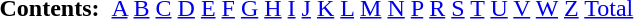<table id="toc" class="toc" summary="Contents">
<tr>
<th>Contents:</th>
<td></td>
<td><a href='#'>A</a> <a href='#'>B</a> <a href='#'>C</a> <a href='#'>D</a> <a href='#'>E</a> <a href='#'>F</a> <a href='#'>G</a> <a href='#'>H</a> <a href='#'>I</a> <a href='#'>J</a> <a href='#'>K</a> <a href='#'>L</a> <a href='#'>M</a> <a href='#'>N</a> <a href='#'>P</a> <a href='#'>R</a> <a href='#'>S</a> <a href='#'>T</a> <a href='#'>U</a> <a href='#'>V</a> <a href='#'>W</a> <a href='#'>Z</a> <a href='#'>Total</a></td>
</tr>
</table>
